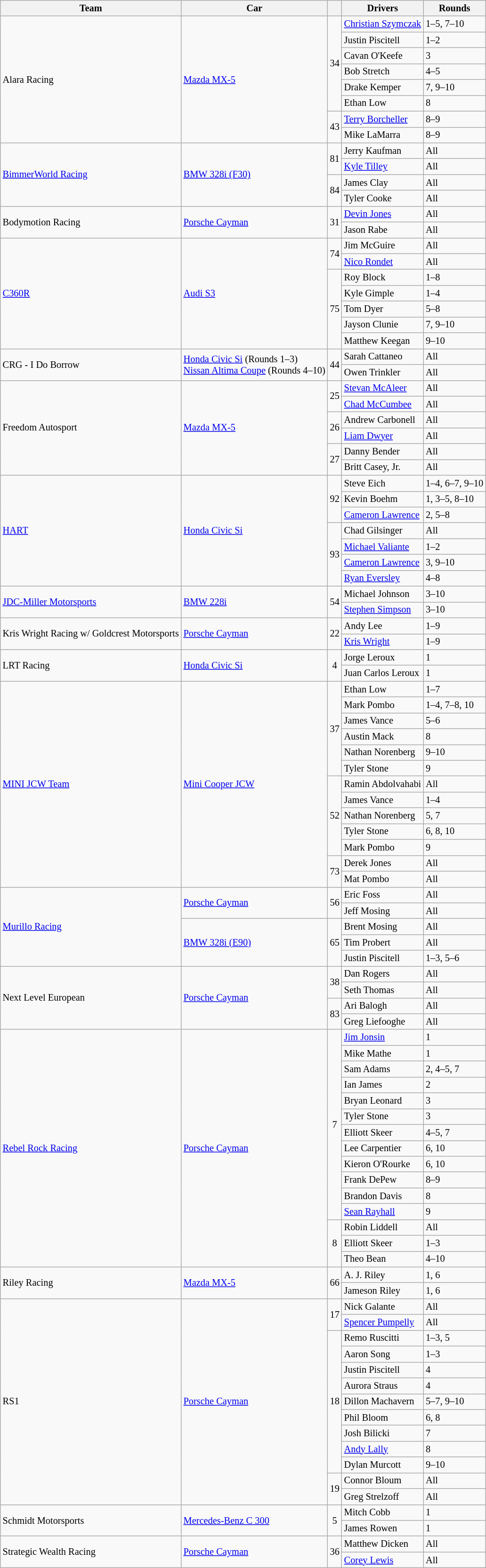<table class="wikitable" style="font-size: 85%">
<tr>
<th>Team</th>
<th>Car</th>
<th></th>
<th>Drivers</th>
<th>Rounds</th>
</tr>
<tr>
<td rowspan=8> Alara Racing</td>
<td rowspan=8><a href='#'>Mazda MX-5</a></td>
<td rowspan=6 align=middle>34</td>
<td> <a href='#'>Christian Szymczak</a></td>
<td>1–5, 7–10</td>
</tr>
<tr>
<td> Justin Piscitell</td>
<td>1–2</td>
</tr>
<tr>
<td> Cavan O'Keefe</td>
<td>3</td>
</tr>
<tr>
<td> Bob Stretch</td>
<td>4–5</td>
</tr>
<tr>
<td> Drake Kemper</td>
<td>7, 9–10</td>
</tr>
<tr>
<td> Ethan Low</td>
<td>8</td>
</tr>
<tr>
<td rowspan=2 align=middle>43</td>
<td> <a href='#'>Terry Borcheller</a></td>
<td>8–9</td>
</tr>
<tr>
<td> Mike LaMarra</td>
<td>8–9</td>
</tr>
<tr>
<td rowspan=4> <a href='#'>BimmerWorld Racing</a></td>
<td rowspan=4><a href='#'>BMW 328i (F30)</a></td>
<td rowspan=2 align=middle>81</td>
<td> Jerry Kaufman</td>
<td>All</td>
</tr>
<tr>
<td> <a href='#'>Kyle Tilley</a></td>
<td>All</td>
</tr>
<tr>
<td rowspan=2 align=middle>84</td>
<td> James Clay</td>
<td>All</td>
</tr>
<tr>
<td> Tyler Cooke</td>
<td>All</td>
</tr>
<tr>
<td rowspan=2> Bodymotion Racing</td>
<td rowspan=2><a href='#'>Porsche Cayman</a></td>
<td rowspan=2 align=middle>31</td>
<td> <a href='#'>Devin Jones</a></td>
<td>All</td>
</tr>
<tr>
<td> Jason Rabe</td>
<td>All</td>
</tr>
<tr>
<td rowspan=7> <a href='#'>C360R</a></td>
<td rowspan=7><a href='#'>Audi S3</a></td>
<td rowspan=2 align=middle>74</td>
<td> Jim McGuire</td>
<td>All</td>
</tr>
<tr>
<td> <a href='#'>Nico Rondet</a></td>
<td>All</td>
</tr>
<tr>
<td rowspan=5 align=middle>75</td>
<td> Roy Block</td>
<td>1–8</td>
</tr>
<tr>
<td> Kyle Gimple</td>
<td>1–4</td>
</tr>
<tr>
<td> Tom Dyer</td>
<td>5–8</td>
</tr>
<tr>
<td> Jayson Clunie</td>
<td>7, 9–10</td>
</tr>
<tr>
<td> Matthew Keegan</td>
<td>9–10</td>
</tr>
<tr>
<td rowspan=2> CRG - I Do Borrow</td>
<td rowspan=2><a href='#'>Honda Civic Si</a> (Rounds 1–3)<br><a href='#'>Nissan Altima Coupe</a> (Rounds 4–10)</td>
<td rowspan=2 align=middle>44</td>
<td> Sarah Cattaneo</td>
<td>All</td>
</tr>
<tr>
<td> Owen Trinkler</td>
<td>All</td>
</tr>
<tr>
<td rowspan=6> Freedom Autosport</td>
<td rowspan=6><a href='#'>Mazda MX-5</a></td>
<td rowspan=2 align=middle>25</td>
<td> <a href='#'>Stevan McAleer</a></td>
<td>All</td>
</tr>
<tr>
<td> <a href='#'>Chad McCumbee</a></td>
<td>All</td>
</tr>
<tr>
<td rowspan=2 align=middle>26</td>
<td> Andrew Carbonell</td>
<td>All</td>
</tr>
<tr>
<td> <a href='#'>Liam Dwyer</a></td>
<td>All</td>
</tr>
<tr>
<td rowspan=2 align=middle>27</td>
<td> Danny Bender</td>
<td>All</td>
</tr>
<tr>
<td> Britt Casey, Jr.</td>
<td>All</td>
</tr>
<tr>
<td rowspan=7> <a href='#'>HART</a></td>
<td rowspan=7><a href='#'>Honda Civic Si</a></td>
<td rowspan=3 align=middle>92</td>
<td> Steve Eich</td>
<td>1–4, 6–7, 9–10</td>
</tr>
<tr>
<td> Kevin Boehm</td>
<td>1, 3–5, 8–10</td>
</tr>
<tr>
<td> <a href='#'>Cameron Lawrence</a></td>
<td>2, 5–8</td>
</tr>
<tr>
<td rowspan=4 align=middle>93</td>
<td> Chad Gilsinger</td>
<td>All</td>
</tr>
<tr>
<td> <a href='#'>Michael Valiante</a></td>
<td>1–2</td>
</tr>
<tr>
<td> <a href='#'>Cameron Lawrence</a></td>
<td>3, 9–10</td>
</tr>
<tr>
<td> <a href='#'>Ryan Eversley</a></td>
<td>4–8</td>
</tr>
<tr>
<td rowspan=2> <a href='#'>JDC-Miller Motorsports</a></td>
<td rowspan=2><a href='#'>BMW 228i</a></td>
<td rowspan=2 align=middle>54</td>
<td> Michael Johnson</td>
<td>3–10</td>
</tr>
<tr>
<td> <a href='#'>Stephen Simpson</a></td>
<td>3–10</td>
</tr>
<tr>
<td rowspan=2> Kris Wright Racing w/ Goldcrest Motorsports</td>
<td rowspan=2><a href='#'>Porsche Cayman</a></td>
<td rowspan=2 align=middle>22</td>
<td> Andy Lee</td>
<td>1–9</td>
</tr>
<tr>
<td> <a href='#'>Kris Wright</a></td>
<td>1–9</td>
</tr>
<tr>
<td rowspan=2> LRT Racing</td>
<td rowspan=2><a href='#'>Honda Civic Si</a></td>
<td rowspan=2 align=middle>4</td>
<td> Jorge Leroux</td>
<td>1</td>
</tr>
<tr>
<td> Juan Carlos Leroux</td>
<td>1</td>
</tr>
<tr>
<td rowspan=13> <a href='#'>MINI JCW Team</a></td>
<td rowspan=13><a href='#'>Mini Cooper JCW</a></td>
<td rowspan=6 align=middle>37</td>
<td> Ethan Low</td>
<td>1–7</td>
</tr>
<tr>
<td> Mark Pombo</td>
<td>1–4, 7–8, 10</td>
</tr>
<tr>
<td> James Vance</td>
<td>5–6</td>
</tr>
<tr>
<td> Austin Mack</td>
<td>8</td>
</tr>
<tr>
<td> Nathan Norenberg</td>
<td>9–10</td>
</tr>
<tr>
<td> Tyler Stone</td>
<td>9</td>
</tr>
<tr>
<td rowspan=5 align=middle>52</td>
<td> Ramin Abdolvahabi</td>
<td>All</td>
</tr>
<tr>
<td> James Vance</td>
<td>1–4</td>
</tr>
<tr>
<td> Nathan Norenberg</td>
<td>5, 7</td>
</tr>
<tr>
<td> Tyler Stone</td>
<td>6, 8, 10</td>
</tr>
<tr>
<td> Mark Pombo</td>
<td>9</td>
</tr>
<tr>
<td rowspan=2 align=middle>73</td>
<td> Derek Jones</td>
<td>All</td>
</tr>
<tr>
<td> Mat Pombo</td>
<td>All</td>
</tr>
<tr>
<td rowspan=5> <a href='#'>Murillo Racing</a></td>
<td rowspan=2><a href='#'>Porsche Cayman</a></td>
<td rowspan=2 align=middle>56</td>
<td> Eric Foss</td>
<td>All</td>
</tr>
<tr>
<td> Jeff Mosing</td>
<td>All</td>
</tr>
<tr>
<td rowspan=3><a href='#'>BMW 328i (E90)</a></td>
<td rowspan=3 align=middle>65</td>
<td> Brent Mosing</td>
<td>All</td>
</tr>
<tr>
<td> Tim Probert</td>
<td>All</td>
</tr>
<tr>
<td> Justin Piscitell</td>
<td>1–3, 5–6</td>
</tr>
<tr>
<td rowspan=4> Next Level European</td>
<td rowspan=4><a href='#'>Porsche Cayman</a></td>
<td rowspan=2 align=middle>38</td>
<td> Dan Rogers</td>
<td>All</td>
</tr>
<tr>
<td> Seth Thomas</td>
<td>All</td>
</tr>
<tr>
<td rowspan=2 align=middle>83</td>
<td> Ari Balogh</td>
<td>All</td>
</tr>
<tr>
<td> Greg Liefooghe</td>
<td>All</td>
</tr>
<tr>
<td rowspan=15> <a href='#'>Rebel Rock Racing</a></td>
<td rowspan=15><a href='#'>Porsche Cayman</a></td>
<td rowspan=12 align=middle>7</td>
<td> <a href='#'>Jim Jonsin</a></td>
<td>1</td>
</tr>
<tr>
<td> Mike Mathe</td>
<td>1</td>
</tr>
<tr>
<td> Sam Adams</td>
<td>2, 4–5, 7</td>
</tr>
<tr>
<td> Ian James</td>
<td>2</td>
</tr>
<tr>
<td> Bryan Leonard</td>
<td>3</td>
</tr>
<tr>
<td> Tyler Stone</td>
<td>3</td>
</tr>
<tr>
<td> Elliott Skeer</td>
<td>4–5, 7</td>
</tr>
<tr>
<td> Lee Carpentier</td>
<td>6, 10</td>
</tr>
<tr>
<td> Kieron O'Rourke</td>
<td>6, 10</td>
</tr>
<tr>
<td> Frank DePew</td>
<td>8–9</td>
</tr>
<tr>
<td> Brandon Davis</td>
<td>8</td>
</tr>
<tr>
<td> <a href='#'>Sean Rayhall</a></td>
<td>9</td>
</tr>
<tr>
<td rowspan=3 align=middle>8</td>
<td> Robin Liddell</td>
<td>All</td>
</tr>
<tr>
<td> Elliott Skeer</td>
<td>1–3</td>
</tr>
<tr>
<td> Theo Bean</td>
<td>4–10</td>
</tr>
<tr>
<td rowspan=2> Riley Racing</td>
<td rowspan=2><a href='#'>Mazda MX-5</a></td>
<td rowspan=2 align=middle>66</td>
<td> A. J. Riley</td>
<td>1, 6</td>
</tr>
<tr>
<td> Jameson Riley</td>
<td>1, 6</td>
</tr>
<tr>
<td rowspan=13> RS1</td>
<td rowspan=13><a href='#'>Porsche Cayman</a></td>
<td rowspan=2 align=middle>17</td>
<td> Nick Galante</td>
<td>All</td>
</tr>
<tr>
<td> <a href='#'>Spencer Pumpelly</a></td>
<td>All</td>
</tr>
<tr>
<td rowspan=9 align=middle>18</td>
<td> Remo Ruscitti</td>
<td>1–3, 5</td>
</tr>
<tr>
<td> Aaron Song</td>
<td>1–3</td>
</tr>
<tr>
<td> Justin Piscitell</td>
<td>4</td>
</tr>
<tr>
<td> Aurora Straus</td>
<td>4</td>
</tr>
<tr>
<td> Dillon Machavern</td>
<td>5–7, 9–10</td>
</tr>
<tr>
<td> Phil Bloom</td>
<td>6, 8</td>
</tr>
<tr>
<td> Josh Bilicki</td>
<td>7</td>
</tr>
<tr>
<td> <a href='#'>Andy Lally</a></td>
<td>8</td>
</tr>
<tr>
<td> Dylan Murcott</td>
<td>9–10</td>
</tr>
<tr>
<td rowspan=2 align=middle>19</td>
<td> Connor Bloum</td>
<td>All</td>
</tr>
<tr>
<td> Greg Strelzoff</td>
<td>All</td>
</tr>
<tr>
<td rowspan=2> Schmidt Motorsports</td>
<td rowspan=2><a href='#'>Mercedes-Benz C 300</a></td>
<td rowspan=2 align=middle>5</td>
<td> Mitch Cobb</td>
<td>1</td>
</tr>
<tr>
<td> James Rowen</td>
<td>1</td>
</tr>
<tr>
<td rowspan=2> Strategic Wealth Racing</td>
<td rowspan=2><a href='#'>Porsche Cayman</a></td>
<td rowspan=2 align=middle>36</td>
<td> Matthew Dicken</td>
<td>All</td>
</tr>
<tr>
<td> <a href='#'>Corey Lewis</a></td>
<td>All</td>
</tr>
</table>
